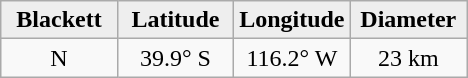<table class="wikitable">
<tr>
<th width="25%" style="background:#eeeeee;">Blackett</th>
<th width="25%" style="background:#eeeeee;">Latitude</th>
<th width="25%" style="background:#eeeeee;">Longitude</th>
<th width="25%" style="background:#eeeeee;">Diameter</th>
</tr>
<tr>
<td align="center">N</td>
<td align="center">39.9° S</td>
<td align="center">116.2° W</td>
<td align="center">23 km</td>
</tr>
</table>
